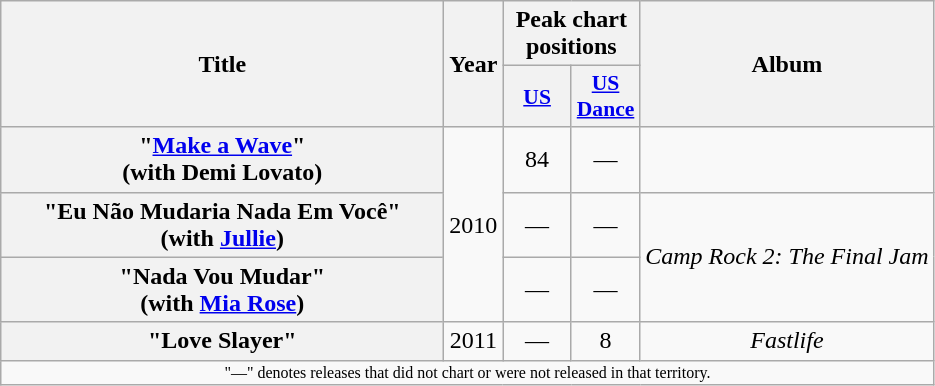<table class="wikitable plainrowheaders" style="text-align:center;" border="1">
<tr>
<th scope="col" rowspan="2" style="width:18em;">Title</th>
<th scope="col" rowspan="2" style="width:1em;">Year</th>
<th scope="col" colspan="2">Peak chart<br>positions</th>
<th scope="col" rowspan="2">Album</th>
</tr>
<tr>
<th scope="col" style="width:2.7em;font-size:90%;"><a href='#'>US</a><br></th>
<th scope="col" style="width:2.7em;font-size:90%;"><a href='#'>US<br>Dance</a><br></th>
</tr>
<tr>
<th scope="row">"<a href='#'>Make a Wave</a>"<br><span>(with Demi Lovato)</span></th>
<td rowspan="3">2010</td>
<td>84</td>
<td>—</td>
<td></td>
</tr>
<tr>
<th scope="row">"Eu Não Mudaria Nada Em Você"<br><span>(with <a href='#'>Jullie</a>)</span></th>
<td>—</td>
<td>—</td>
<td rowspan="2"><em>Camp Rock 2: The Final Jam</em></td>
</tr>
<tr>
<th scope="row">"Nada Vou Mudar"<br><span>(with <a href='#'>Mia Rose</a>)</span></th>
<td>—</td>
<td>—</td>
</tr>
<tr>
<th scope="row">"Love Slayer"</th>
<td>2011</td>
<td>—</td>
<td>8</td>
<td><em>Fastlife</em></td>
</tr>
<tr>
<td colspan="15" style="text-align:center; font-size:8pt;">"—" denotes releases that did not chart or were not released in that territory.</td>
</tr>
</table>
